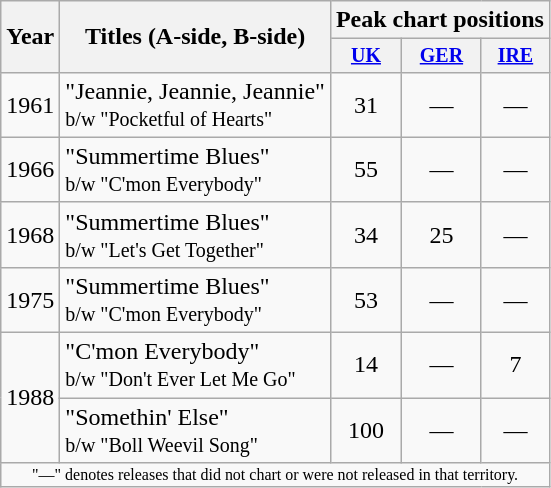<table class="wikitable" style="text-align:center;">
<tr>
<th rowspan="2">Year</th>
<th rowspan="2">Titles (A-side, B-side)</th>
<th colspan="3">Peak chart positions</th>
</tr>
<tr style="font-size:smaller;">
<th><a href='#'>UK</a><br></th>
<th><a href='#'>GER</a><br></th>
<th><a href='#'>IRE</a><br></th>
</tr>
<tr>
<td>1961</td>
<td align="left">"Jeannie, Jeannie, Jeannie"<br><small>b/w "Pocketful of Hearts"</small></td>
<td>31</td>
<td>—</td>
<td>—</td>
</tr>
<tr>
<td>1966</td>
<td align="left">"Summertime Blues"<br><small>b/w "C'mon Everybody"</small></td>
<td>55</td>
<td>—</td>
<td>—</td>
</tr>
<tr>
<td>1968</td>
<td align="left">"Summertime Blues"<br><small>b/w "Let's Get Together"</small></td>
<td>34</td>
<td>25</td>
<td>—</td>
</tr>
<tr>
<td>1975</td>
<td align="left">"Summertime Blues"<br><small>b/w "C'mon Everybody"</small></td>
<td>53</td>
<td>—</td>
<td>—</td>
</tr>
<tr>
<td rowspan="2">1988</td>
<td align="left">"C'mon Everybody"<br><small>b/w "Don't Ever Let Me Go"</small></td>
<td>14</td>
<td>—</td>
<td>7</td>
</tr>
<tr>
<td align="left">"Somethin' Else"<br><small>b/w "Boll Weevil Song"</small></td>
<td>100</td>
<td>—</td>
<td>—</td>
</tr>
<tr>
<td colspan="5" style="font-size:8pt">"—" denotes releases that did not chart or were not released in that territory.</td>
</tr>
</table>
